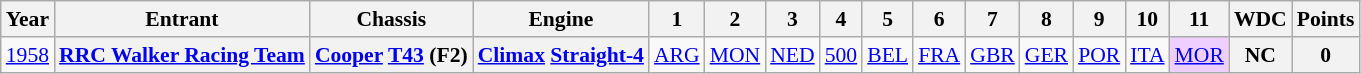<table class="wikitable" style="text-align:center; font-size:90%">
<tr>
<th>Year</th>
<th>Entrant</th>
<th>Chassis</th>
<th>Engine</th>
<th>1</th>
<th>2</th>
<th>3</th>
<th>4</th>
<th>5</th>
<th>6</th>
<th>7</th>
<th>8</th>
<th>9</th>
<th>10</th>
<th>11</th>
<th>WDC</th>
<th>Points</th>
</tr>
<tr>
<td><a href='#'>1958</a></td>
<th><a href='#'>RRC Walker Racing Team</a></th>
<th><a href='#'>Cooper</a> <a href='#'>T43</a> (F2)</th>
<th><a href='#'>Climax</a> <a href='#'>Straight-4</a></th>
<td><a href='#'>ARG</a></td>
<td><a href='#'>MON</a></td>
<td><a href='#'>NED</a></td>
<td><a href='#'>500</a></td>
<td><a href='#'>BEL</a></td>
<td><a href='#'>FRA</a></td>
<td><a href='#'>GBR</a></td>
<td><a href='#'>GER</a></td>
<td><a href='#'>POR</a></td>
<td><a href='#'>ITA</a></td>
<td style="background:#EFCFFF;"><a href='#'>MOR</a><br></td>
<th>NC</th>
<th>0</th>
</tr>
</table>
